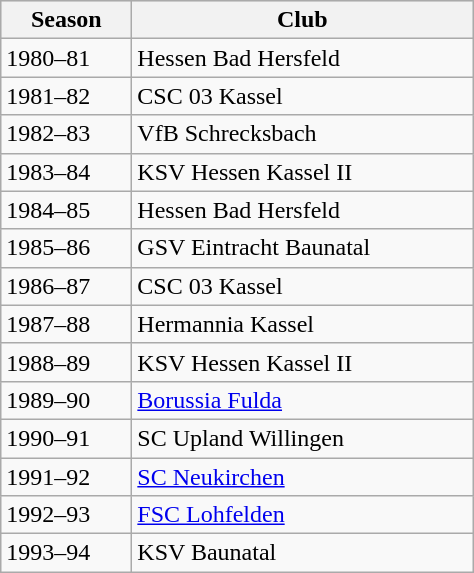<table class="wikitable">
<tr align="center" bgcolor="#dfdfdf">
<th width="80">Season</th>
<th width="220">Club</th>
</tr>
<tr>
<td>1980–81</td>
<td>Hessen Bad Hersfeld</td>
</tr>
<tr>
<td>1981–82</td>
<td>CSC 03 Kassel</td>
</tr>
<tr>
<td>1982–83</td>
<td>VfB Schrecksbach</td>
</tr>
<tr>
<td>1983–84</td>
<td>KSV Hessen Kassel II</td>
</tr>
<tr>
<td>1984–85</td>
<td>Hessen Bad Hersfeld</td>
</tr>
<tr>
<td>1985–86</td>
<td>GSV Eintracht Baunatal</td>
</tr>
<tr>
<td>1986–87</td>
<td>CSC 03 Kassel</td>
</tr>
<tr>
<td>1987–88</td>
<td>Hermannia Kassel</td>
</tr>
<tr>
<td>1988–89</td>
<td>KSV Hessen Kassel II</td>
</tr>
<tr>
<td>1989–90</td>
<td><a href='#'>Borussia Fulda</a></td>
</tr>
<tr>
<td>1990–91</td>
<td>SC Upland Willingen</td>
</tr>
<tr>
<td>1991–92</td>
<td><a href='#'>SC Neukirchen</a></td>
</tr>
<tr>
<td>1992–93</td>
<td><a href='#'>FSC Lohfelden</a></td>
</tr>
<tr>
<td>1993–94</td>
<td>KSV Baunatal</td>
</tr>
</table>
